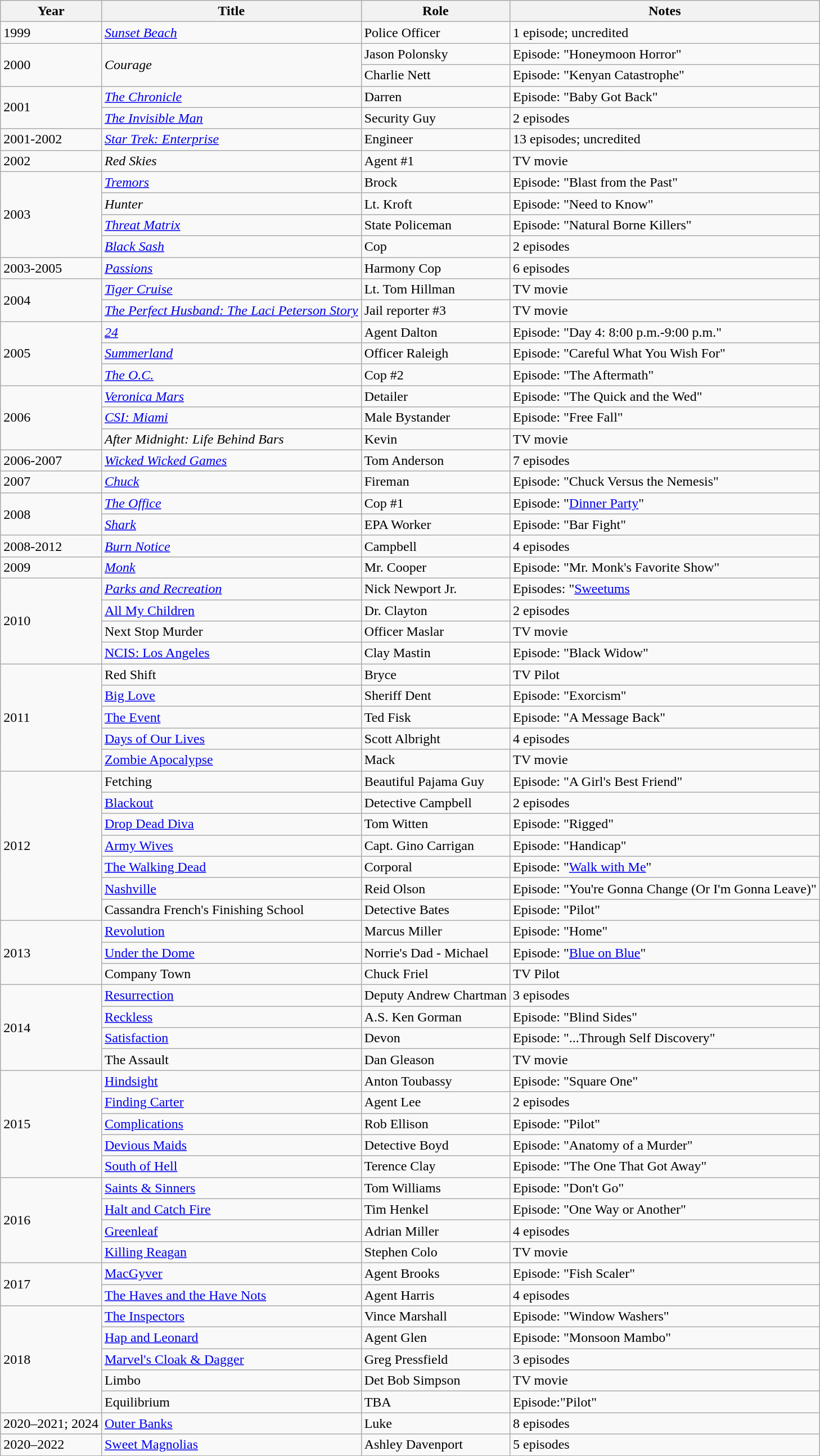<table class="wikitable unsortable">
<tr>
<th>Year</th>
<th>Title</th>
<th>Role</th>
<th>Notes</th>
</tr>
<tr>
<td>1999</td>
<td><em><a href='#'>Sunset Beach</a></em></td>
<td>Police Officer</td>
<td>1 episode; uncredited</td>
</tr>
<tr>
<td rowspan="2">2000</td>
<td rowspan="2"><em>Courage</em></td>
<td>Jason Polonsky</td>
<td>Episode: "Honeymoon Horror"</td>
</tr>
<tr>
<td>Charlie Nett</td>
<td>Episode: "Kenyan Catastrophe"</td>
</tr>
<tr>
<td rowspan="2">2001</td>
<td><em><a href='#'>The Chronicle</a></em></td>
<td>Darren</td>
<td>Episode: "Baby Got Back"</td>
</tr>
<tr>
<td><em><a href='#'>The Invisible Man</a></em></td>
<td>Security Guy</td>
<td>2 episodes</td>
</tr>
<tr>
<td>2001-2002</td>
<td><em><a href='#'>Star Trek: Enterprise</a></em></td>
<td>Engineer</td>
<td>13 episodes; uncredited</td>
</tr>
<tr>
<td>2002</td>
<td><em>Red Skies</em></td>
<td>Agent #1</td>
<td>TV movie</td>
</tr>
<tr>
<td rowspan="4">2003</td>
<td><em><a href='#'>Tremors</a></em></td>
<td>Brock</td>
<td>Episode: "Blast from the Past"</td>
</tr>
<tr>
<td><em>Hunter</em></td>
<td>Lt. Kroft</td>
<td>Episode: "Need to Know"</td>
</tr>
<tr>
<td><em><a href='#'>Threat Matrix</a></em></td>
<td>State Policeman</td>
<td>Episode: "Natural Borne Killers"</td>
</tr>
<tr>
<td><em><a href='#'>Black Sash</a></em></td>
<td>Cop</td>
<td>2 episodes</td>
</tr>
<tr>
<td>2003-2005</td>
<td><em><a href='#'>Passions</a></em></td>
<td>Harmony Cop</td>
<td>6 episodes</td>
</tr>
<tr>
<td rowspan="2">2004</td>
<td><em><a href='#'>Tiger Cruise</a></em></td>
<td>Lt. Tom Hillman</td>
<td>TV movie</td>
</tr>
<tr>
<td><em><a href='#'>The Perfect Husband: The Laci Peterson Story</a></em></td>
<td>Jail reporter #3</td>
<td>TV movie</td>
</tr>
<tr>
<td rowspan="3">2005</td>
<td><em><a href='#'>24</a></em></td>
<td>Agent Dalton</td>
<td>Episode: "Day 4: 8:00 p.m.-9:00 p.m."</td>
</tr>
<tr>
<td><em><a href='#'>Summerland</a></em></td>
<td>Officer Raleigh</td>
<td>Episode: "Careful What You Wish For"</td>
</tr>
<tr>
<td><em><a href='#'>The O.C.</a></em></td>
<td>Cop #2</td>
<td>Episode: "The Aftermath"</td>
</tr>
<tr>
<td rowspan="3">2006</td>
<td><em><a href='#'>Veronica Mars</a></em></td>
<td>Detailer</td>
<td>Episode: "The Quick and the Wed"</td>
</tr>
<tr>
<td><em><a href='#'>CSI: Miami</a></em></td>
<td>Male Bystander</td>
<td>Episode: "Free Fall"</td>
</tr>
<tr>
<td><em>After Midnight: Life Behind Bars</em></td>
<td>Kevin</td>
<td>TV movie</td>
</tr>
<tr>
<td>2006-2007</td>
<td><em><a href='#'>Wicked Wicked Games</a></em></td>
<td>Tom Anderson</td>
<td>7 episodes</td>
</tr>
<tr>
<td>2007</td>
<td><em><a href='#'>Chuck</a></em></td>
<td>Fireman</td>
<td>Episode: "Chuck Versus the Nemesis"</td>
</tr>
<tr>
<td rowspan="2">2008</td>
<td><em><a href='#'>The Office</a></em></td>
<td>Cop #1</td>
<td>Episode: "<a href='#'>Dinner Party</a>"</td>
</tr>
<tr>
<td><em><a href='#'>Shark</a></em></td>
<td>EPA Worker</td>
<td>Episode: "Bar Fight"</td>
</tr>
<tr>
<td>2008-2012</td>
<td><em><a href='#'>Burn Notice</a></em></td>
<td>Campbell</td>
<td>4 episodes</td>
</tr>
<tr>
<td>2009</td>
<td><em><a href='#'>Monk</a></em></td>
<td>Mr. Cooper</td>
<td>Episode: "Mr. Monk's Favorite Show"</td>
</tr>
<tr>
<td rowspan="4">2010</td>
<td><em><a href='#'>Parks and Recreation</a></em></td>
<td>Nick Newport Jr.</td>
<td>Episodes: "<a href='#'>Sweetums</a><em></td>
</tr>
<tr>
<td></em><a href='#'>All My Children</a><em></td>
<td>Dr. Clayton</td>
<td>2 episodes</td>
</tr>
<tr>
<td></em>Next Stop Murder<em></td>
<td>Officer Maslar</td>
<td>TV movie</td>
</tr>
<tr>
<td></em><a href='#'>NCIS: Los Angeles</a><em></td>
<td>Clay Mastin</td>
<td>Episode: "Black Widow"</td>
</tr>
<tr>
<td rowspan="5">2011</td>
<td></em>Red Shift<em></td>
<td>Bryce</td>
<td>TV Pilot</td>
</tr>
<tr>
<td></em><a href='#'>Big Love</a><em></td>
<td>Sheriff Dent</td>
<td>Episode: "Exorcism"</td>
</tr>
<tr>
<td></em><a href='#'>The Event</a><em></td>
<td>Ted Fisk</td>
<td>Episode: "A Message Back"</td>
</tr>
<tr>
<td></em><a href='#'>Days of Our Lives</a><em></td>
<td>Scott Albright</td>
<td>4 episodes</td>
</tr>
<tr>
<td></em><a href='#'>Zombie Apocalypse</a><em></td>
<td>Mack</td>
<td>TV movie</td>
</tr>
<tr>
<td rowspan="7">2012</td>
<td></em>Fetching<em></td>
<td>Beautiful Pajama Guy</td>
<td>Episode: "A Girl's Best Friend"</td>
</tr>
<tr>
<td></em><a href='#'>Blackout</a><em></td>
<td>Detective Campbell</td>
<td>2 episodes</td>
</tr>
<tr>
<td></em><a href='#'>Drop Dead Diva</a><em></td>
<td>Tom Witten</td>
<td>Episode: "Rigged"</td>
</tr>
<tr>
<td></em><a href='#'>Army Wives</a><em></td>
<td>Capt. Gino Carrigan</td>
<td>Episode: "Handicap"</td>
</tr>
<tr>
<td></em><a href='#'>The Walking Dead</a><em></td>
<td>Corporal</td>
<td>Episode: "<a href='#'>Walk with Me</a>"</td>
</tr>
<tr>
<td></em><a href='#'>Nashville</a><em></td>
<td>Reid Olson</td>
<td>Episode: "You're Gonna Change (Or I'm Gonna Leave)"</td>
</tr>
<tr>
<td></em>Cassandra French's Finishing School<em></td>
<td>Detective Bates</td>
<td>Episode: "Pilot"</td>
</tr>
<tr>
<td rowspan="3">2013</td>
<td></em><a href='#'>Revolution</a><em></td>
<td>Marcus Miller</td>
<td>Episode: "Home"</td>
</tr>
<tr>
<td></em><a href='#'>Under the Dome</a><em></td>
<td>Norrie's Dad - Michael</td>
<td>Episode: "<a href='#'>Blue on Blue</a>"</td>
</tr>
<tr>
<td></em>Company Town<em></td>
<td>Chuck Friel</td>
<td>TV Pilot</td>
</tr>
<tr>
<td rowspan="4">2014</td>
<td></em><a href='#'>Resurrection</a><em></td>
<td>Deputy Andrew Chartman</td>
<td>3 episodes</td>
</tr>
<tr>
<td></em><a href='#'>Reckless</a><em></td>
<td>A.S. Ken Gorman</td>
<td>Episode: "Blind Sides"</td>
</tr>
<tr>
<td></em><a href='#'>Satisfaction</a><em></td>
<td>Devon</td>
<td>Episode: "...Through Self Discovery"</td>
</tr>
<tr>
<td></em>The Assault<em></td>
<td>Dan Gleason</td>
<td>TV movie</td>
</tr>
<tr>
<td rowspan="5">2015</td>
<td></em><a href='#'>Hindsight</a><em></td>
<td>Anton Toubassy</td>
<td>Episode: "Square One"</td>
</tr>
<tr>
<td></em><a href='#'>Finding Carter</a><em></td>
<td>Agent Lee</td>
<td>2 episodes</td>
</tr>
<tr>
<td></em><a href='#'>Complications</a><em></td>
<td>Rob Ellison</td>
<td>Episode: "Pilot"</td>
</tr>
<tr>
<td></em><a href='#'>Devious Maids</a><em></td>
<td>Detective Boyd</td>
<td>Episode: "Anatomy of a Murder"</td>
</tr>
<tr>
<td></em><a href='#'>South of Hell</a><em></td>
<td>Terence Clay</td>
<td>Episode: "The One That Got Away"</td>
</tr>
<tr>
<td rowspan="4">2016</td>
<td></em><a href='#'>Saints & Sinners</a><em></td>
<td>Tom Williams</td>
<td>Episode: "Don't Go"</td>
</tr>
<tr>
<td></em><a href='#'>Halt and Catch Fire</a><em></td>
<td>Tim Henkel</td>
<td>Episode: "One Way or Another"</td>
</tr>
<tr>
<td></em><a href='#'>Greenleaf</a><em></td>
<td>Adrian Miller</td>
<td>4 episodes</td>
</tr>
<tr>
<td></em><a href='#'>Killing Reagan</a><em></td>
<td>Stephen Colo</td>
<td>TV movie</td>
</tr>
<tr>
<td rowspan="2">2017</td>
<td></em><a href='#'>MacGyver</a><em></td>
<td>Agent Brooks</td>
<td>Episode: "Fish Scaler"</td>
</tr>
<tr>
<td></em><a href='#'>The Haves and the Have Nots</a><em></td>
<td>Agent Harris</td>
<td>4 episodes</td>
</tr>
<tr>
<td rowspan="5">2018</td>
<td></em><a href='#'>The Inspectors</a><em></td>
<td>Vince Marshall</td>
<td>Episode: "Window Washers"</td>
</tr>
<tr>
<td></em><a href='#'>Hap and Leonard</a><em></td>
<td>Agent Glen</td>
<td>Episode: "Monsoon Mambo"</td>
</tr>
<tr>
<td></em><a href='#'>Marvel's Cloak & Dagger</a><em></td>
<td>Greg Pressfield</td>
<td>3 episodes</td>
</tr>
<tr>
<td></em>Limbo<em></td>
<td>Det Bob Simpson</td>
<td>TV movie</td>
</tr>
<tr>
<td></em>Equilibrium <em></td>
<td>TBA</td>
<td>Episode:"Pilot"</td>
</tr>
<tr>
<td>2020–2021; 2024</td>
<td></em><a href='#'>Outer Banks</a><em></td>
<td>Luke</td>
<td>8 episodes</td>
</tr>
<tr>
<td>2020–2022</td>
<td></em><a href='#'>Sweet Magnolias</a><em></td>
<td>Ashley Davenport</td>
<td>5 episodes</td>
</tr>
</table>
